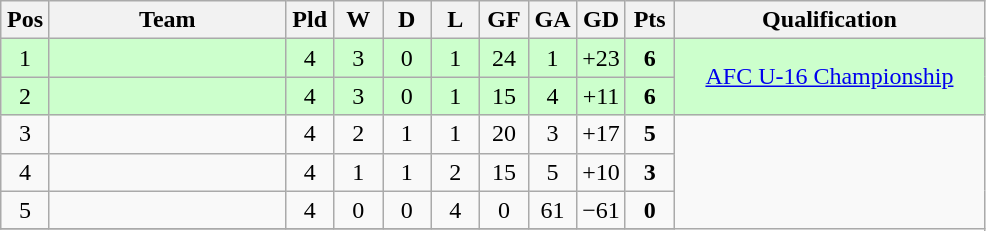<table class="wikitable" border="1" style="text-align: center;">
<tr>
<th width="25"><abbr>Pos</abbr></th>
<th width="150">Team</th>
<th width="25"><abbr>Pld</abbr></th>
<th width="25"><abbr>W</abbr></th>
<th width="25"><abbr>D</abbr></th>
<th width="25"><abbr>L</abbr></th>
<th width="25"><abbr>GF</abbr></th>
<th width="25"><abbr>GA</abbr></th>
<th width="25"><abbr>GD</abbr></th>
<th width="25"><abbr>Pts</abbr></th>
<th width="200">Qualification</th>
</tr>
<tr bgcolor=#CCFFCC>
<td>1</td>
<td align="left"></td>
<td>4</td>
<td>3</td>
<td>0</td>
<td>1</td>
<td>24</td>
<td>1</td>
<td>+23</td>
<td><strong>6</strong></td>
<td rowspan=2><a href='#'>AFC U-16 Championship</a></td>
</tr>
<tr bgcolor=#CCFFCC>
<td>2</td>
<td align="left"></td>
<td>4</td>
<td>3</td>
<td>0</td>
<td>1</td>
<td>15</td>
<td>4</td>
<td>+11</td>
<td><strong>6</strong></td>
</tr>
<tr>
<td>3</td>
<td align="left"></td>
<td>4</td>
<td>2</td>
<td>1</td>
<td>1</td>
<td>20</td>
<td>3</td>
<td>+17</td>
<td><strong>5</strong></td>
</tr>
<tr>
<td>4</td>
<td align="left"></td>
<td>4</td>
<td>1</td>
<td>1</td>
<td>2</td>
<td>15</td>
<td>5</td>
<td>+10</td>
<td><strong>3</strong></td>
</tr>
<tr>
<td>5</td>
<td align="left"></td>
<td>4</td>
<td>0</td>
<td>0</td>
<td>4</td>
<td>0</td>
<td>61</td>
<td>−61</td>
<td><strong>0</strong></td>
</tr>
<tr>
</tr>
</table>
